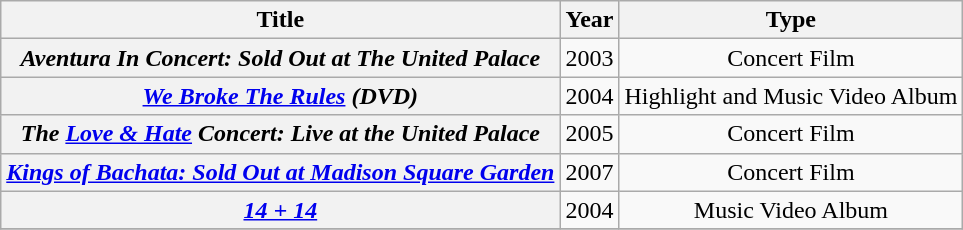<table class="wikitable plainrowheaders" style="text-align:center;">
<tr>
<th scope="col">Title</th>
<th scope="col">Year</th>
<th scope="col">Type</th>
</tr>
<tr>
<th scope="row"><em>Aventura In Concert: Sold Out at The United Palace</em></th>
<td>2003</td>
<td>Concert Film</td>
</tr>
<tr>
<th scope="row"><em><a href='#'>We Broke The Rules</a> (DVD)</em></th>
<td>2004</td>
<td>Highlight and Music Video Album</td>
</tr>
<tr>
<th scope="row"><em>The <a href='#'>Love & Hate</a> Concert: Live at the United Palace</em></th>
<td>2005</td>
<td>Concert Film</td>
</tr>
<tr>
<th scope="row"><em><a href='#'>Kings of Bachata: Sold Out at Madison Square Garden</a></em></th>
<td>2007</td>
<td>Concert Film</td>
</tr>
<tr>
<th scope="row"><em><a href='#'>14 + 14</a></em></th>
<td>2004</td>
<td>Music Video Album</td>
</tr>
<tr>
</tr>
</table>
